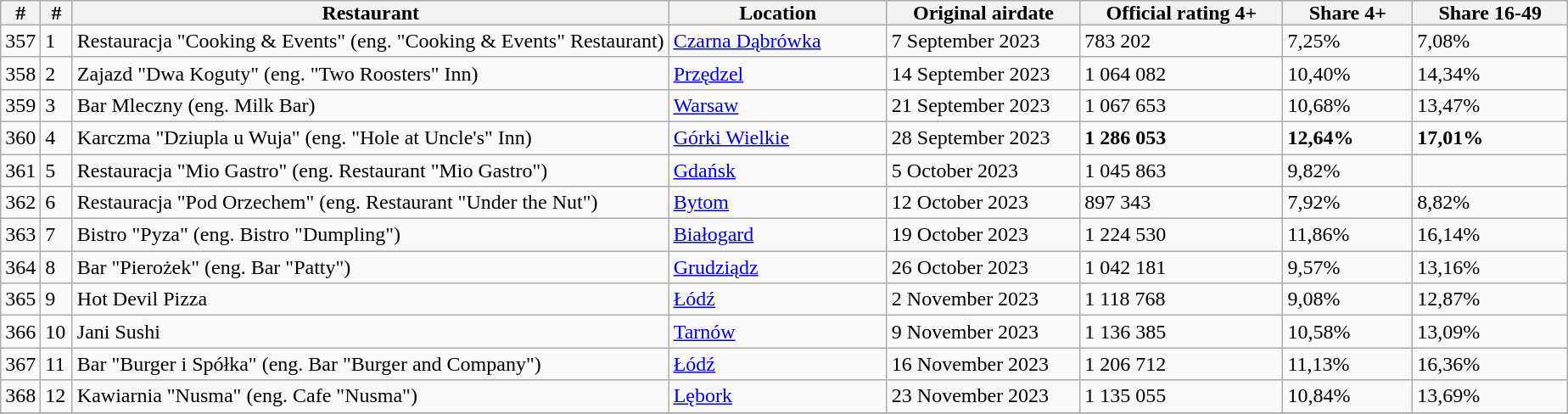<table class=wikitable>
<tr>
<th style="padding: 0px 8px">#</th>
<th style="padding: 0px 8px">#</th>
<th style="padding: 0px 35px">Restaurant</th>
<th style="padding: 0px 55px">Location</th>
<th style="padding: 0px 20px">Original airdate</th>
<th style="padding: 0px 20px">Official rating 4+</th>
<th style="padding: 0px 20px">Share 4+</th>
<th style="padding: 0px 20px">Share 16-49</th>
</tr>
<tr>
<td>357</td>
<td>1</td>
<td>Restauracja "Cooking & Events" (eng. "Cooking & Events" Restaurant) </td>
<td><a href='#'>Czarna Dąbrówka</a></td>
<td>7 September 2023</td>
<td>783 202</td>
<td>7,25%</td>
<td>7,08%</td>
</tr>
<tr>
<td>358</td>
<td>2</td>
<td>Zajazd "Dwa Koguty" (eng. "Two Roosters" Inn) </td>
<td><a href='#'>Przędzel</a></td>
<td>14 September 2023</td>
<td>1 064 082</td>
<td>10,40%</td>
<td>14,34%</td>
</tr>
<tr>
<td>359</td>
<td>3</td>
<td>Bar Mleczny (eng. Milk Bar) </td>
<td><a href='#'>Warsaw</a></td>
<td>21 September 2023</td>
<td>1 067 653</td>
<td>10,68%</td>
<td>13,47%</td>
</tr>
<tr>
<td>360</td>
<td>4</td>
<td>Karczma "Dziupla u Wuja" (eng. "Hole at Uncle's" Inn) </td>
<td><a href='#'>Górki Wielkie</a></td>
<td>28 September 2023</td>
<td><strong>1 286 053</strong></td>
<td><strong>12,64%</strong></td>
<td><strong>17,01%</strong></td>
</tr>
<tr>
<td>361</td>
<td>5</td>
<td>Restauracja "Mio Gastro" (eng. Restaurant "Mio Gastro") </td>
<td><a href='#'>Gdańsk</a></td>
<td>5 October 2023</td>
<td>1 045 863</td>
<td>9,82%</td>
<td></td>
</tr>
<tr>
<td>362</td>
<td>6</td>
<td>Restauracja "Pod Orzechem" (eng. Restaurant "Under the Nut") </td>
<td><a href='#'>Bytom</a></td>
<td>12 October 2023</td>
<td>897 343</td>
<td>7,92%</td>
<td>8,82%</td>
</tr>
<tr>
<td>363</td>
<td>7</td>
<td>Bistro "Pyza" (eng. Bistro "Dumpling") </td>
<td><a href='#'>Białogard</a></td>
<td>19 October 2023</td>
<td>1 224 530</td>
<td>11,86%</td>
<td>16,14%</td>
</tr>
<tr>
<td>364</td>
<td>8</td>
<td>Bar "Pierożek" (eng. Bar "Patty") </td>
<td><a href='#'>Grudziądz</a></td>
<td>26 October 2023</td>
<td>1 042 181</td>
<td>9,57%</td>
<td>13,16%</td>
</tr>
<tr>
<td>365</td>
<td>9</td>
<td>Hot Devil Pizza </td>
<td><a href='#'>Łódź</a></td>
<td>2 November 2023</td>
<td>1 118 768</td>
<td>9,08%</td>
<td>12,87%</td>
</tr>
<tr>
<td>366</td>
<td>10</td>
<td>Jani Sushi </td>
<td><a href='#'>Tarnów</a></td>
<td>9 November 2023</td>
<td>1 136 385</td>
<td>10,58%</td>
<td>13,09%</td>
</tr>
<tr>
<td>367</td>
<td>11</td>
<td>Bar "Burger i Spółka" (eng. Bar "Burger and Company") </td>
<td><a href='#'>Łódź</a></td>
<td>16 November 2023</td>
<td>1 206 712</td>
<td>11,13%</td>
<td>16,36%</td>
</tr>
<tr>
<td>368</td>
<td>12</td>
<td>Kawiarnia "Nusma" (eng. Cafe "Nusma") </td>
<td><a href='#'>Lębork</a></td>
<td>23 November 2023</td>
<td>1 135 055</td>
<td>10,84%</td>
<td>13,69%</td>
</tr>
<tr>
</tr>
</table>
